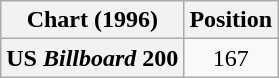<table class="wikitable plainrowheaders" style="text-align:center">
<tr>
<th scope="col">Chart (1996)</th>
<th scope="col">Position</th>
</tr>
<tr>
<th scope="row">US <em>Billboard</em> 200</th>
<td>167</td>
</tr>
</table>
